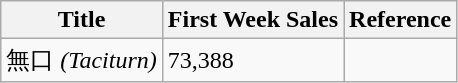<table class="wikitable">
<tr>
<th>Title</th>
<th>First Week Sales</th>
<th>Reference</th>
</tr>
<tr>
<td>無口 <em>(Taciturn)</em> </td>
<td>73,388</td>
<td></td>
</tr>
</table>
